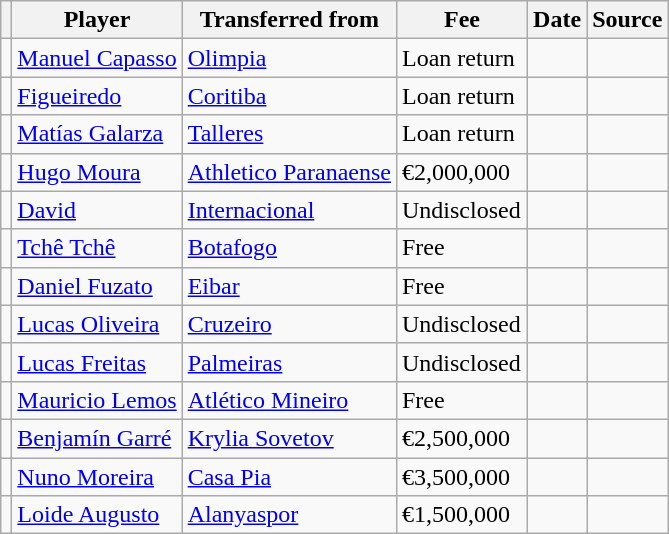<table class="wikitable plainrowheaders sortable">
<tr>
<th></th>
<th scope="col">Player</th>
<th>Transferred from</th>
<th style="width: 80px;">Fee</th>
<th scope="col">Date</th>
<th scope="col">Source</th>
</tr>
<tr>
<td align="center"></td>
<td> <a href='#'>Manuel Capasso</a></td>
<td> <a href='#'>Olimpia</a></td>
<td>Loan return</td>
<td></td>
<td></td>
</tr>
<tr>
<td align="center"></td>
<td> <a href='#'>Figueiredo</a></td>
<td> <a href='#'>Coritiba</a></td>
<td>Loan return</td>
<td></td>
<td></td>
</tr>
<tr>
<td align="center"></td>
<td> <a href='#'>Matías Galarza</a></td>
<td> <a href='#'>Talleres</a></td>
<td>Loan return</td>
<td></td>
<td></td>
</tr>
<tr>
<td align="center"></td>
<td> <a href='#'>Hugo Moura</a></td>
<td> <a href='#'>Athletico Paranaense</a></td>
<td>€2,000,000</td>
<td></td>
<td></td>
</tr>
<tr>
<td align="center"></td>
<td> <a href='#'>David</a></td>
<td> <a href='#'>Internacional</a></td>
<td>Undisclosed</td>
<td></td>
<td></td>
</tr>
<tr>
<td align="center"></td>
<td> <a href='#'>Tchê Tchê</a></td>
<td> <a href='#'>Botafogo</a></td>
<td>Free</td>
<td></td>
<td></td>
</tr>
<tr>
<td align="center"></td>
<td> <a href='#'>Daniel Fuzato</a></td>
<td> <a href='#'>Eibar</a></td>
<td>Free</td>
<td></td>
<td></td>
</tr>
<tr>
<td align="center"></td>
<td> <a href='#'>Lucas Oliveira</a></td>
<td> <a href='#'>Cruzeiro</a></td>
<td>Undisclosed</td>
<td></td>
<td></td>
</tr>
<tr>
<td align="center"></td>
<td> <a href='#'>Lucas Freitas</a></td>
<td> <a href='#'>Palmeiras</a></td>
<td>Undisclosed</td>
<td></td>
<td></td>
</tr>
<tr>
<td align="center"></td>
<td> <a href='#'>Mauricio Lemos</a></td>
<td> <a href='#'>Atlético Mineiro</a></td>
<td>Free</td>
<td></td>
<td></td>
</tr>
<tr>
<td align="center"></td>
<td> <a href='#'>Benjamín Garré</a></td>
<td> <a href='#'>Krylia Sovetov</a></td>
<td>€2,500,000</td>
<td></td>
<td></td>
</tr>
<tr>
<td align="center"></td>
<td> <a href='#'>Nuno Moreira</a></td>
<td> <a href='#'>Casa Pia</a></td>
<td>€3,500,000</td>
<td></td>
<td></td>
</tr>
<tr>
<td align="center"></td>
<td> <a href='#'>Loide Augusto</a></td>
<td> <a href='#'>Alanyaspor</a></td>
<td>€1,500,000</td>
<td></td>
<td></td>
</tr>
</table>
